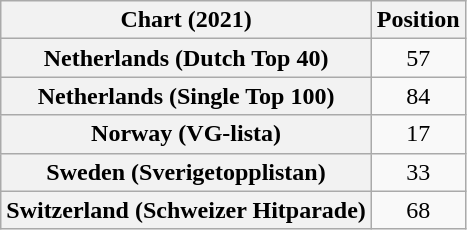<table class="wikitable sortable plainrowheaders" style="text-align:center">
<tr>
<th scope="col">Chart (2021)</th>
<th scope="col">Position</th>
</tr>
<tr>
<th scope="row">Netherlands (Dutch Top 40)</th>
<td>57</td>
</tr>
<tr>
<th scope="row">Netherlands (Single Top 100)</th>
<td>84</td>
</tr>
<tr>
<th scope="row">Norway (VG-lista)</th>
<td>17</td>
</tr>
<tr>
<th scope="row">Sweden (Sverigetopplistan)</th>
<td>33</td>
</tr>
<tr>
<th scope="row">Switzerland (Schweizer Hitparade)</th>
<td>68</td>
</tr>
</table>
